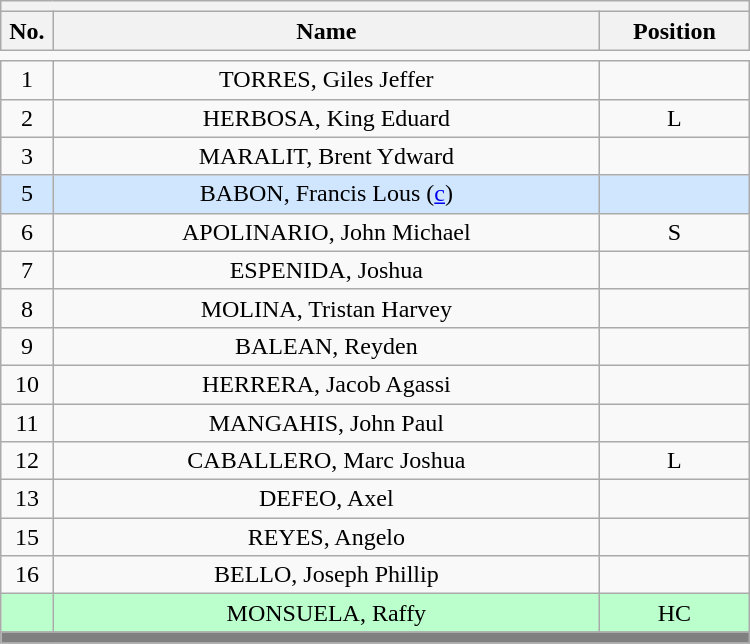<table class='wikitable mw-collapsible mw-collapsed' style="text-align: center; width: 500px; border: none">
<tr>
<th style='text-align: left;' colspan=3></th>
</tr>
<tr>
<th style='width: 7%;'>No.</th>
<th>Name</th>
<th style='width: 20%;'>Position</th>
</tr>
<tr>
<td style='border: none;'></td>
</tr>
<tr>
<td>1</td>
<td>TORRES, Giles Jeffer</td>
<td></td>
</tr>
<tr>
<td>2</td>
<td>HERBOSA, King Eduard</td>
<td>L</td>
</tr>
<tr>
<td>3</td>
<td>MARALIT, Brent Ydward</td>
<td></td>
</tr>
<tr bgcolor=#D0E6FF>
<td>5</td>
<td>BABON, Francis Lous (<a href='#'>c</a>)</td>
<td></td>
</tr>
<tr>
<td>6</td>
<td>APOLINARIO, John Michael</td>
<td>S</td>
</tr>
<tr>
<td>7</td>
<td>ESPENIDA, Joshua</td>
<td></td>
</tr>
<tr>
<td>8</td>
<td>MOLINA, Tristan Harvey</td>
<td></td>
</tr>
<tr>
<td>9</td>
<td>BALEAN, Reyden</td>
<td></td>
</tr>
<tr>
<td>10</td>
<td>HERRERA, Jacob Agassi</td>
<td></td>
</tr>
<tr>
<td>11</td>
<td>MANGAHIS, John Paul</td>
<td></td>
</tr>
<tr>
<td>12</td>
<td>CABALLERO, Marc Joshua</td>
<td>L</td>
</tr>
<tr>
<td>13</td>
<td>DEFEO, Axel</td>
<td></td>
</tr>
<tr>
<td>15</td>
<td>REYES, Angelo</td>
<td></td>
</tr>
<tr>
<td>16</td>
<td>BELLO, Joseph Phillip</td>
<td></td>
</tr>
<tr bgcolor=#BBFFCC>
<td></td>
<td>MONSUELA, Raffy</td>
<td>HC</td>
</tr>
<tr>
<th style='background: grey;' colspan=3></th>
</tr>
</table>
